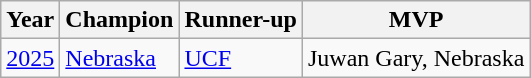<table class="wikitable sortable">
<tr>
<th>Year</th>
<th>Champion</th>
<th>Runner-up</th>
<th>MVP</th>
</tr>
<tr>
<td align=center><a href='#'>2025</a></td>
<td><a href='#'>Nebraska</a></td>
<td><a href='#'>UCF</a></td>
<td>Juwan Gary, Nebraska</td>
</tr>
</table>
